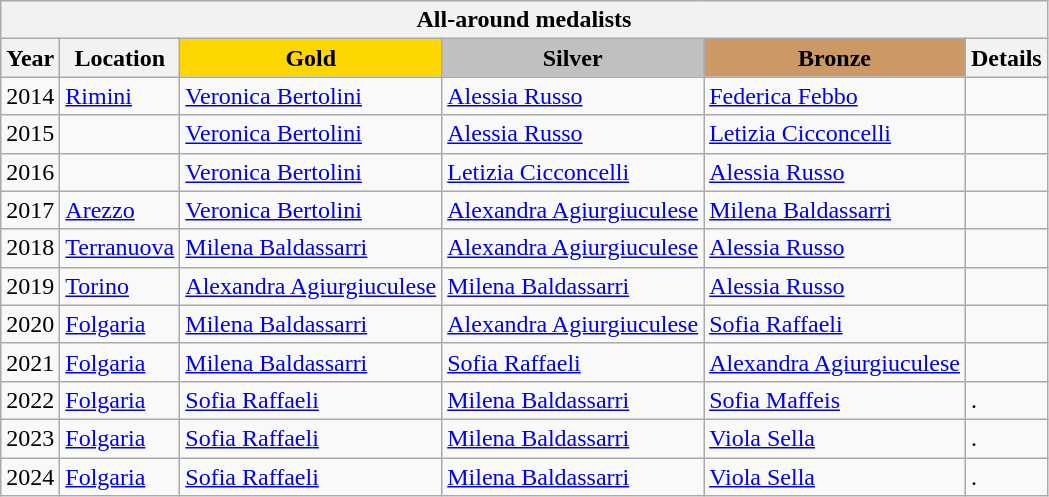<table class="wikitable">
<tr>
<th colspan=6 align=center><strong>All-around medalists</strong></th>
</tr>
<tr>
<th>Year</th>
<th>Location</th>
<td align=center bgcolor=gold><strong>Gold</strong></td>
<td align=center bgcolor=silver><strong>Silver</strong></td>
<td align=center bgcolor=cc9966><strong>Bronze</strong></td>
<th>Details</th>
</tr>
<tr>
<td>2014</td>
<td><a href='#'>Rimini</a></td>
<td><a href='#'>Veronica Bertolini</a></td>
<td><a href='#'>Alessia Russo</a></td>
<td><a href='#'>Federica Febbo</a></td>
<td></td>
</tr>
<tr>
<td>2015</td>
<td></td>
<td><a href='#'>Veronica Bertolini</a></td>
<td><a href='#'>Alessia Russo</a></td>
<td><a href='#'>Letizia Cicconcelli</a></td>
<td></td>
</tr>
<tr>
<td>2016</td>
<td></td>
<td><a href='#'>Veronica Bertolini</a></td>
<td><a href='#'>Letizia Cicconcelli</a></td>
<td><a href='#'>Alessia Russo</a></td>
<td></td>
</tr>
<tr>
<td>2017</td>
<td><a href='#'>Arezzo</a></td>
<td><a href='#'>Veronica Bertolini</a></td>
<td><a href='#'>Alexandra Agiurgiuculese</a></td>
<td><a href='#'>Milena Baldassarri</a></td>
<td></td>
</tr>
<tr>
<td>2018</td>
<td><a href='#'>Terranuova</a></td>
<td><a href='#'>Milena Baldassarri</a></td>
<td><a href='#'>Alexandra Agiurgiuculese</a></td>
<td><a href='#'>Alessia Russo</a></td>
<td></td>
</tr>
<tr>
<td>2019</td>
<td><a href='#'>Torino</a></td>
<td><a href='#'>Alexandra Agiurgiuculese</a></td>
<td><a href='#'>Milena Baldassarri</a></td>
<td><a href='#'>Alessia Russo</a></td>
<td></td>
</tr>
<tr>
<td>2020</td>
<td><a href='#'>Folgaria</a></td>
<td><a href='#'>Milena Baldassarri</a></td>
<td><a href='#'>Alexandra Agiurgiuculese</a></td>
<td><a href='#'>Sofia Raffaeli</a></td>
<td></td>
</tr>
<tr>
<td>2021</td>
<td><a href='#'>Folgaria</a></td>
<td><a href='#'>Milena Baldassarri</a></td>
<td><a href='#'>Sofia Raffaeli</a></td>
<td><a href='#'>Alexandra Agiurgiuculese</a></td>
<td></td>
</tr>
<tr>
<td>2022</td>
<td><a href='#'>Folgaria</a></td>
<td><a href='#'>Sofia Raffaeli</a></td>
<td><a href='#'>Milena Baldassarri</a></td>
<td><a href='#'>Sofia Maffeis</a></td>
<td>.</td>
</tr>
<tr>
<td>2023</td>
<td><a href='#'>Folgaria</a></td>
<td><a href='#'>Sofia Raffaeli</a></td>
<td><a href='#'>Milena Baldassarri</a></td>
<td><a href='#'>Viola Sella</a></td>
<td>.</td>
</tr>
<tr>
<td>2024</td>
<td><a href='#'>Folgaria</a></td>
<td><a href='#'>Sofia Raffaeli</a></td>
<td><a href='#'>Milena Baldassarri</a></td>
<td><a href='#'>Viola Sella</a></td>
<td>.</td>
</tr>
</table>
